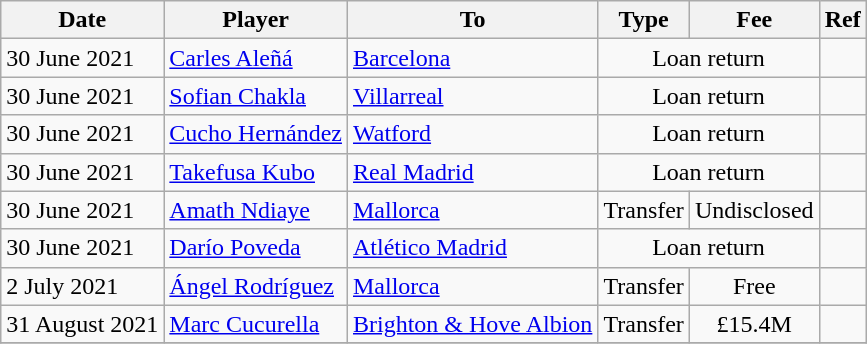<table class="wikitable">
<tr>
<th>Date</th>
<th>Player</th>
<th>To</th>
<th>Type</th>
<th>Fee</th>
<th>Ref</th>
</tr>
<tr>
<td>30 June 2021</td>
<td> <a href='#'>Carles Aleñá</a></td>
<td><a href='#'>Barcelona</a></td>
<td align=center colspan=2>Loan return</td>
<td align=center></td>
</tr>
<tr>
<td>30 June 2021</td>
<td> <a href='#'>Sofian Chakla</a></td>
<td><a href='#'>Villarreal</a></td>
<td align=center colspan=2>Loan return</td>
<td align=center></td>
</tr>
<tr>
<td>30 June 2021</td>
<td> <a href='#'>Cucho Hernández</a></td>
<td> <a href='#'>Watford</a></td>
<td align=center colspan=2>Loan return</td>
<td align=center></td>
</tr>
<tr>
<td>30 June 2021</td>
<td> <a href='#'>Takefusa Kubo</a></td>
<td><a href='#'>Real Madrid</a></td>
<td align=center colspan=2>Loan return</td>
<td align=center></td>
</tr>
<tr>
<td>30 June 2021</td>
<td> <a href='#'>Amath Ndiaye</a></td>
<td><a href='#'>Mallorca</a></td>
<td align=center>Transfer</td>
<td align=center>Undisclosed</td>
<td align=center></td>
</tr>
<tr>
<td>30 June 2021</td>
<td> <a href='#'>Darío Poveda</a></td>
<td><a href='#'>Atlético Madrid</a></td>
<td align=center colspan=2>Loan return</td>
<td align=center></td>
</tr>
<tr>
<td>2 July 2021</td>
<td> <a href='#'>Ángel Rodríguez</a></td>
<td><a href='#'>Mallorca</a></td>
<td align=center>Transfer</td>
<td align=center>Free</td>
<td align=center></td>
</tr>
<tr>
<td>31 August 2021</td>
<td> <a href='#'>Marc Cucurella</a></td>
<td> <a href='#'>Brighton & Hove Albion</a></td>
<td align=center>Transfer</td>
<td align=center>£15.4M</td>
<td align=center></td>
</tr>
<tr>
</tr>
</table>
